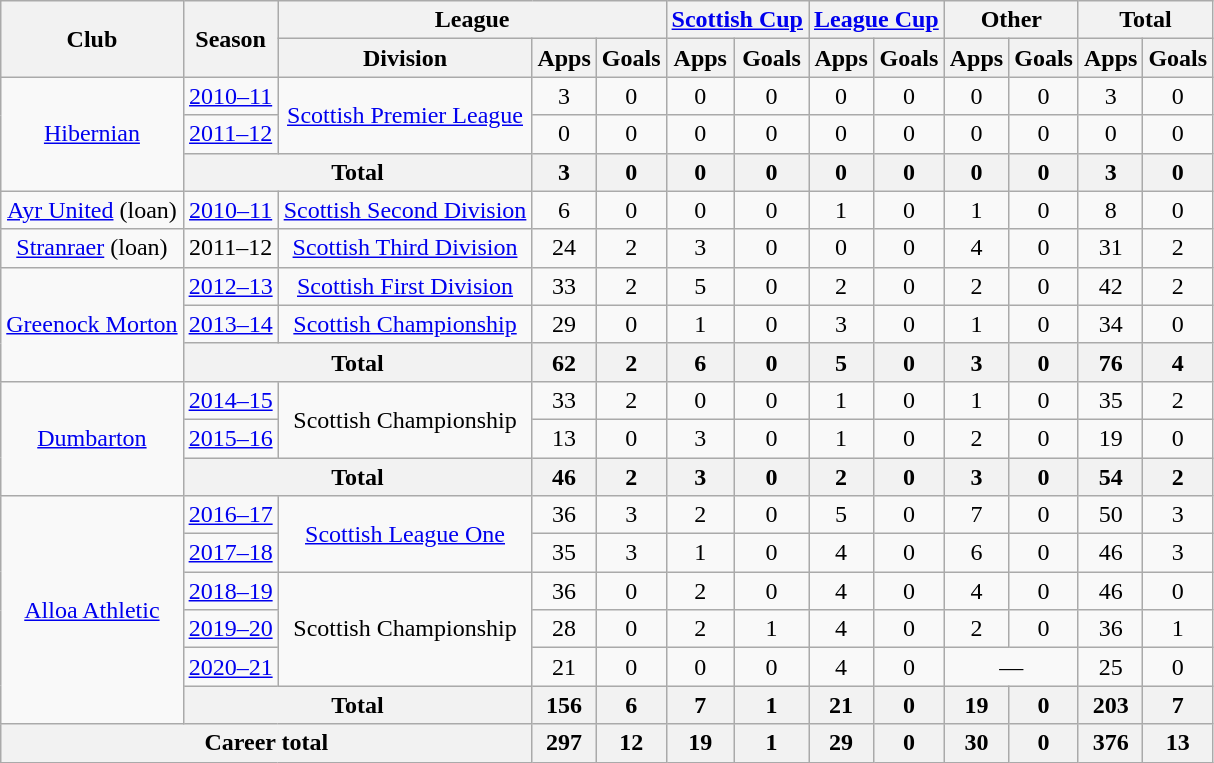<table class="wikitable" style="text-align:center">
<tr>
<th rowspan="2">Club</th>
<th rowspan="2">Season</th>
<th colspan="3">League</th>
<th colspan="2"><a href='#'>Scottish Cup</a></th>
<th colspan="2"><a href='#'>League Cup</a></th>
<th colspan="2">Other</th>
<th colspan="2">Total</th>
</tr>
<tr>
<th>Division</th>
<th>Apps</th>
<th>Goals</th>
<th>Apps</th>
<th>Goals</th>
<th>Apps</th>
<th>Goals</th>
<th>Apps</th>
<th>Goals</th>
<th>Apps</th>
<th>Goals</th>
</tr>
<tr>
<td rowspan=3><a href='#'>Hibernian</a></td>
<td><a href='#'>2010–11</a></td>
<td rowspan=2><a href='#'>Scottish Premier League</a></td>
<td>3</td>
<td>0</td>
<td>0</td>
<td>0</td>
<td>0</td>
<td>0</td>
<td>0</td>
<td>0</td>
<td>3</td>
<td>0</td>
</tr>
<tr>
<td><a href='#'>2011–12</a></td>
<td>0</td>
<td>0</td>
<td>0</td>
<td>0</td>
<td>0</td>
<td>0</td>
<td>0</td>
<td>0</td>
<td>0</td>
<td>0</td>
</tr>
<tr>
<th colspan=2>Total</th>
<th>3</th>
<th>0</th>
<th>0</th>
<th>0</th>
<th>0</th>
<th>0</th>
<th>0</th>
<th>0</th>
<th>3</th>
<th>0</th>
</tr>
<tr>
<td><a href='#'>Ayr United</a> (loan)</td>
<td><a href='#'>2010–11</a></td>
<td><a href='#'>Scottish Second Division</a></td>
<td>6</td>
<td>0</td>
<td>0</td>
<td>0</td>
<td>1</td>
<td>0</td>
<td>1</td>
<td>0</td>
<td>8</td>
<td>0</td>
</tr>
<tr>
<td><a href='#'>Stranraer</a> (loan)</td>
<td>2011–12</td>
<td><a href='#'>Scottish Third Division</a></td>
<td>24</td>
<td>2</td>
<td>3</td>
<td>0</td>
<td>0</td>
<td>0</td>
<td>4</td>
<td>0</td>
<td>31</td>
<td>2</td>
</tr>
<tr>
<td rowspan="3"><a href='#'>Greenock Morton</a></td>
<td><a href='#'>2012–13</a></td>
<td><a href='#'>Scottish First Division</a></td>
<td>33</td>
<td>2</td>
<td>5</td>
<td>0</td>
<td>2</td>
<td>0</td>
<td>2</td>
<td>0</td>
<td>42</td>
<td>2</td>
</tr>
<tr>
<td><a href='#'>2013–14</a></td>
<td><a href='#'>Scottish Championship</a></td>
<td>29</td>
<td>0</td>
<td>1</td>
<td>0</td>
<td>3</td>
<td>0</td>
<td>1</td>
<td>0</td>
<td>34</td>
<td>0</td>
</tr>
<tr>
<th colspan="2">Total</th>
<th>62</th>
<th>2</th>
<th>6</th>
<th>0</th>
<th>5</th>
<th>0</th>
<th>3</th>
<th>0</th>
<th>76</th>
<th>4</th>
</tr>
<tr>
<td rowspan="3"><a href='#'>Dumbarton</a></td>
<td><a href='#'>2014–15</a></td>
<td rowspan="2">Scottish Championship</td>
<td>33</td>
<td>2</td>
<td>0</td>
<td>0</td>
<td>1</td>
<td>0</td>
<td>1</td>
<td>0</td>
<td>35</td>
<td>2</td>
</tr>
<tr>
<td><a href='#'>2015–16</a></td>
<td>13</td>
<td>0</td>
<td>3</td>
<td>0</td>
<td>1</td>
<td>0</td>
<td>2</td>
<td>0</td>
<td>19</td>
<td>0</td>
</tr>
<tr>
<th colspan="2">Total</th>
<th>46</th>
<th>2</th>
<th>3</th>
<th>0</th>
<th>2</th>
<th>0</th>
<th>3</th>
<th>0</th>
<th>54</th>
<th>2</th>
</tr>
<tr>
<td rowspan="6"><a href='#'>Alloa Athletic</a></td>
<td><a href='#'>2016–17</a></td>
<td rowspan="2"><a href='#'>Scottish League One</a></td>
<td>36</td>
<td>3</td>
<td>2</td>
<td>0</td>
<td>5</td>
<td>0</td>
<td>7</td>
<td>0</td>
<td>50</td>
<td>3</td>
</tr>
<tr>
<td><a href='#'>2017–18</a></td>
<td>35</td>
<td>3</td>
<td>1</td>
<td>0</td>
<td>4</td>
<td>0</td>
<td>6</td>
<td>0</td>
<td>46</td>
<td>3</td>
</tr>
<tr>
<td><a href='#'>2018–19</a></td>
<td rowspan=3>Scottish Championship</td>
<td>36</td>
<td>0</td>
<td>2</td>
<td>0</td>
<td>4</td>
<td>0</td>
<td>4</td>
<td>0</td>
<td>46</td>
<td>0</td>
</tr>
<tr>
<td><a href='#'>2019–20</a></td>
<td>28</td>
<td>0</td>
<td>2</td>
<td>1</td>
<td>4</td>
<td>0</td>
<td>2</td>
<td>0</td>
<td>36</td>
<td>1</td>
</tr>
<tr>
<td><a href='#'>2020–21</a></td>
<td>21</td>
<td>0</td>
<td>0</td>
<td>0</td>
<td>4</td>
<td>0</td>
<td colspan="2">—</td>
<td>25</td>
<td>0</td>
</tr>
<tr>
<th colspan="2">Total</th>
<th>156</th>
<th>6</th>
<th>7</th>
<th>1</th>
<th>21</th>
<th>0</th>
<th>19</th>
<th>0</th>
<th>203</th>
<th>7</th>
</tr>
<tr>
<th colspan="3">Career total</th>
<th>297</th>
<th>12</th>
<th>19</th>
<th>1</th>
<th>29</th>
<th>0</th>
<th>30</th>
<th>0</th>
<th>376</th>
<th>13</th>
</tr>
</table>
